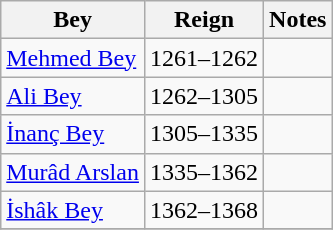<table class="wikitable">
<tr>
<th>Bey</th>
<th>Reign</th>
<th>Notes</th>
</tr>
<tr>
<td><a href='#'>Mehmed Bey</a></td>
<td>1261–1262</td>
<td></td>
</tr>
<tr>
<td><a href='#'>Ali Bey</a></td>
<td>1262–1305</td>
<td></td>
</tr>
<tr>
<td><a href='#'>İnanç Bey</a></td>
<td>1305–1335</td>
<td></td>
</tr>
<tr>
<td><a href='#'>Murâd Arslan</a></td>
<td>1335–1362</td>
<td></td>
</tr>
<tr>
<td><a href='#'>İshâk Bey</a></td>
<td>1362–1368</td>
<td></td>
</tr>
<tr>
</tr>
</table>
